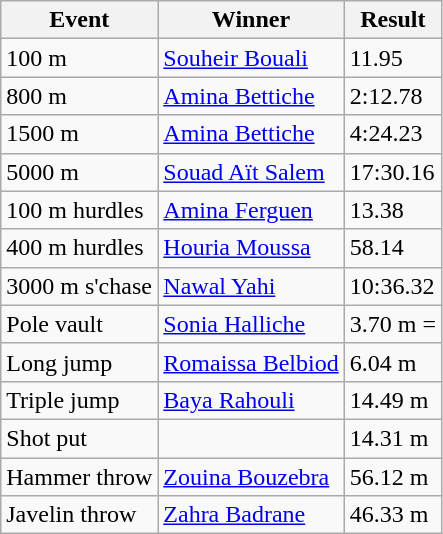<table class="wikitable">
<tr>
<th>Event</th>
<th>Winner</th>
<th>Result</th>
</tr>
<tr>
<td>100 m</td>
<td><a href='#'>Souheir Bouali</a></td>
<td>11.95</td>
</tr>
<tr>
<td>800 m</td>
<td><a href='#'>Amina Bettiche</a></td>
<td>2:12.78</td>
</tr>
<tr>
<td>1500 m</td>
<td><a href='#'>Amina Bettiche</a></td>
<td>4:24.23</td>
</tr>
<tr>
<td>5000 m</td>
<td><a href='#'>Souad Aït Salem</a></td>
<td>17:30.16</td>
</tr>
<tr>
<td>100 m hurdles</td>
<td><a href='#'>Amina Ferguen</a></td>
<td>13.38 </td>
</tr>
<tr>
<td>400 m hurdles</td>
<td><a href='#'>Houria Moussa</a></td>
<td>58.14</td>
</tr>
<tr>
<td>3000 m s'chase</td>
<td><a href='#'>Nawal Yahi</a></td>
<td>10:36.32</td>
</tr>
<tr>
<td>Pole vault</td>
<td><a href='#'>Sonia Halliche</a></td>
<td>3.70 m =</td>
</tr>
<tr>
<td>Long jump</td>
<td><a href='#'>Romaissa Belbiod</a></td>
<td>6.04 m </td>
</tr>
<tr>
<td>Triple jump</td>
<td><a href='#'>Baya Rahouli</a></td>
<td>14.49 m </td>
</tr>
<tr>
<td>Shot put</td>
<td></td>
<td>14.31 m</td>
</tr>
<tr>
<td>Hammer throw</td>
<td><a href='#'>Zouina Bouzebra</a></td>
<td>56.12 m</td>
</tr>
<tr>
<td>Javelin throw</td>
<td><a href='#'>Zahra Badrane</a></td>
<td>46.33 m </td>
</tr>
</table>
